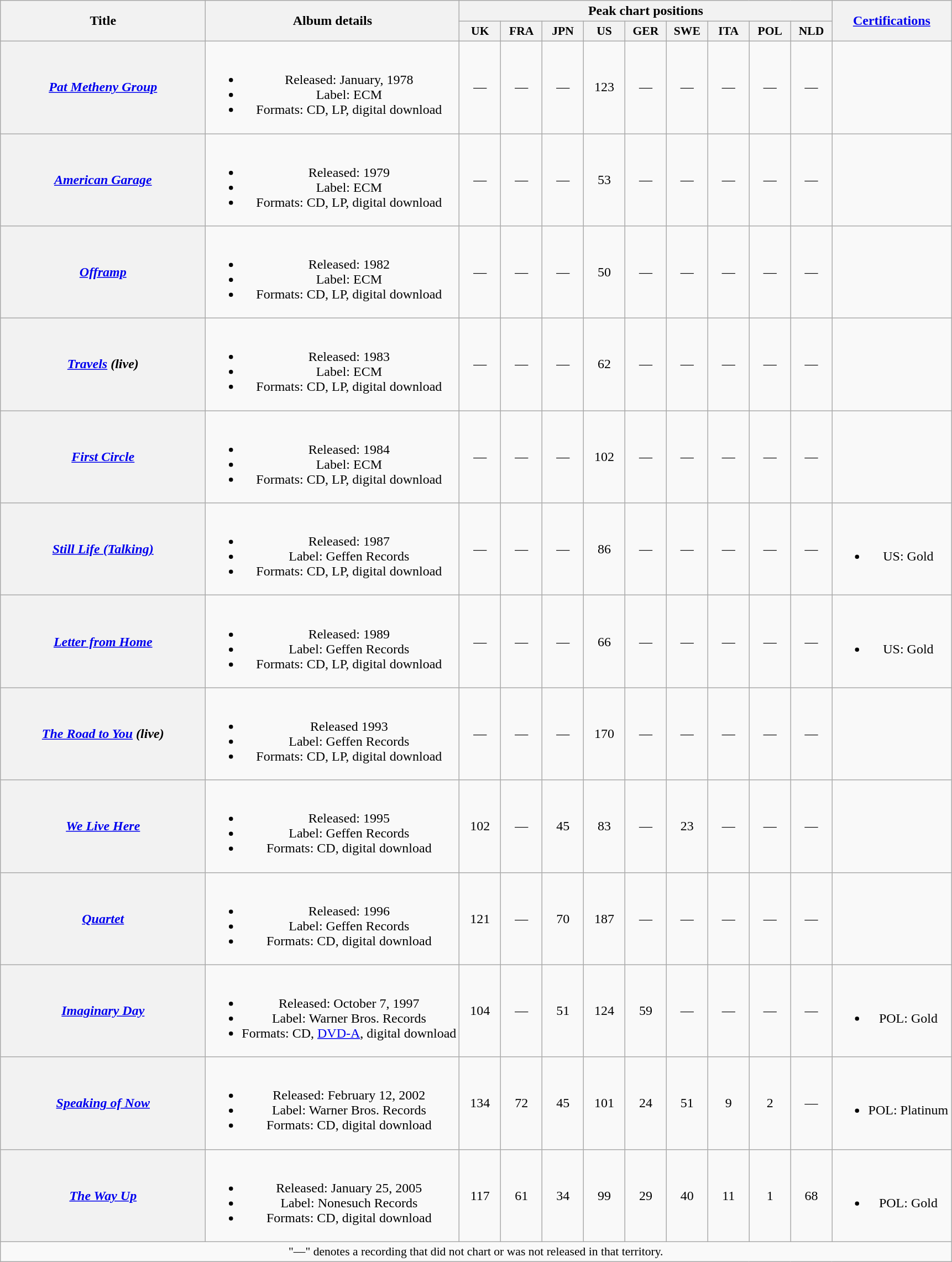<table class="wikitable plainrowheaders" style="text-align:center;">
<tr>
<th scope="col" rowspan="2" style="width:15em;">Title</th>
<th scope="col" rowspan="2">Album details</th>
<th scope="col" colspan="9">Peak chart positions</th>
<th scope="col" rowspan="2"><a href='#'>Certifications</a></th>
</tr>
<tr>
<th scope="col" style="width:3em;font-size:90%;">UK<br></th>
<th scope="col" style="width:3em;font-size:90%;">FRA<br></th>
<th scope="col" style="width:3em;font-size:90%;">JPN<br></th>
<th scope="col" style="width:3em;font-size:90%;">US<br></th>
<th scope="col" style="width:3em;font-size:90%;">GER<br></th>
<th scope="col" style="width:3em;font-size:90%;">SWE<br></th>
<th scope="col" style="width:3em;font-size:90%;">ITA<br></th>
<th scope="col" style="width:3em;font-size:90%;">POL<br></th>
<th scope="col" style="width:3em;font-size:90%;">NLD<br></th>
</tr>
<tr>
<th scope="row"><em><a href='#'>Pat Metheny Group</a></em></th>
<td><br><ul><li>Released: January, 1978</li><li>Label: ECM</li><li>Formats: CD, LP, digital download</li></ul></td>
<td>—</td>
<td>—</td>
<td>—</td>
<td>123</td>
<td>—</td>
<td>—</td>
<td>—</td>
<td>—</td>
<td>—</td>
<td></td>
</tr>
<tr>
<th scope="row"><em><a href='#'>American Garage</a></em></th>
<td><br><ul><li>Released: 1979</li><li>Label: ECM</li><li>Formats: CD, LP, digital download</li></ul></td>
<td>—</td>
<td>—</td>
<td>—</td>
<td>53</td>
<td>—</td>
<td>—</td>
<td>—</td>
<td>—</td>
<td>—</td>
<td></td>
</tr>
<tr>
<th scope="row"><em><a href='#'>Offramp</a></em></th>
<td><br><ul><li>Released: 1982</li><li>Label: ECM</li><li>Formats: CD, LP, digital download</li></ul></td>
<td>—</td>
<td>—</td>
<td>—</td>
<td>50</td>
<td>—</td>
<td>—</td>
<td>—</td>
<td>—</td>
<td>—</td>
<td></td>
</tr>
<tr>
<th scope="row"><em><a href='#'>Travels</a> (live)</em></th>
<td><br><ul><li>Released: 1983</li><li>Label: ECM</li><li>Formats: CD, LP, digital download</li></ul></td>
<td>—</td>
<td>—</td>
<td>—</td>
<td>62</td>
<td>—</td>
<td>—</td>
<td>—</td>
<td>—</td>
<td>—</td>
<td></td>
</tr>
<tr>
<th scope="row"><em><a href='#'>First Circle</a></em></th>
<td><br><ul><li>Released: 1984</li><li>Label: ECM</li><li>Formats: CD, LP, digital download</li></ul></td>
<td>—</td>
<td>—</td>
<td>—</td>
<td>102</td>
<td>—</td>
<td>—</td>
<td>—</td>
<td>—</td>
<td>—</td>
<td></td>
</tr>
<tr>
<th scope="row"><em><a href='#'>Still Life (Talking)</a></em></th>
<td><br><ul><li>Released: 1987</li><li>Label: Geffen Records</li><li>Formats: CD, LP, digital download</li></ul></td>
<td>—</td>
<td>—</td>
<td>—</td>
<td>86</td>
<td>—</td>
<td>—</td>
<td>—</td>
<td>—</td>
<td>—</td>
<td><br><ul><li>US: Gold</li></ul></td>
</tr>
<tr>
<th scope="row"><em><a href='#'>Letter from Home</a></em></th>
<td><br><ul><li>Released: 1989</li><li>Label: Geffen Records</li><li>Formats: CD, LP, digital download</li></ul></td>
<td>—</td>
<td>—</td>
<td>—</td>
<td>66</td>
<td>—</td>
<td>—</td>
<td>—</td>
<td>—</td>
<td>—</td>
<td><br><ul><li>US: Gold</li></ul></td>
</tr>
<tr>
<th scope="row"><em><a href='#'>The Road to You</a> (live)</em></th>
<td><br><ul><li>Released 1993</li><li>Label: Geffen Records</li><li>Formats: CD, LP, digital download</li></ul></td>
<td>—</td>
<td>—</td>
<td>—</td>
<td>170</td>
<td>—</td>
<td>—</td>
<td>—</td>
<td>—</td>
<td>—</td>
<td></td>
</tr>
<tr>
<th scope="row"><em><a href='#'>We Live Here</a></em></th>
<td><br><ul><li>Released: 1995</li><li>Label: Geffen Records</li><li>Formats: CD, digital download</li></ul></td>
<td>102</td>
<td>—</td>
<td>45</td>
<td>83</td>
<td>—</td>
<td>23</td>
<td>—</td>
<td>—</td>
<td>—</td>
<td></td>
</tr>
<tr>
<th scope="row"><em><a href='#'>Quartet</a></em></th>
<td><br><ul><li>Released: 1996</li><li>Label: Geffen Records</li><li>Formats: CD, digital download</li></ul></td>
<td>121</td>
<td>—</td>
<td>70</td>
<td>187</td>
<td>—</td>
<td>—</td>
<td>—</td>
<td>—</td>
<td>—</td>
<td></td>
</tr>
<tr>
<th scope="row"><em><a href='#'>Imaginary Day</a></em></th>
<td><br><ul><li>Released: October 7, 1997</li><li>Label: Warner Bros. Records</li><li>Formats: CD, <a href='#'>DVD-A</a>, digital download</li></ul></td>
<td>104</td>
<td>—</td>
<td>51</td>
<td>124</td>
<td>59</td>
<td>—</td>
<td>—</td>
<td>—</td>
<td>—</td>
<td><br><ul><li>POL: Gold</li></ul></td>
</tr>
<tr>
<th scope="row"><em><a href='#'>Speaking of Now</a></em></th>
<td><br><ul><li>Released: February 12, 2002</li><li>Label: Warner Bros. Records</li><li>Formats: CD, digital download</li></ul></td>
<td>134</td>
<td>72</td>
<td>45</td>
<td>101</td>
<td>24</td>
<td>51</td>
<td>9</td>
<td>2</td>
<td>—</td>
<td><br><ul><li>POL: Platinum</li></ul></td>
</tr>
<tr>
<th scope="row"><em><a href='#'>The Way Up</a></em></th>
<td><br><ul><li>Released: January 25, 2005</li><li>Label: Nonesuch Records</li><li>Formats: CD, digital download</li></ul></td>
<td>117</td>
<td>61</td>
<td>34</td>
<td>99</td>
<td>29</td>
<td>40</td>
<td>11</td>
<td>1</td>
<td>68</td>
<td><br><ul><li>POL: Gold</li></ul></td>
</tr>
<tr>
<td colspan="20" style="font-size:90%">"—" denotes a recording that did not chart or was not released in that territory.</td>
</tr>
</table>
